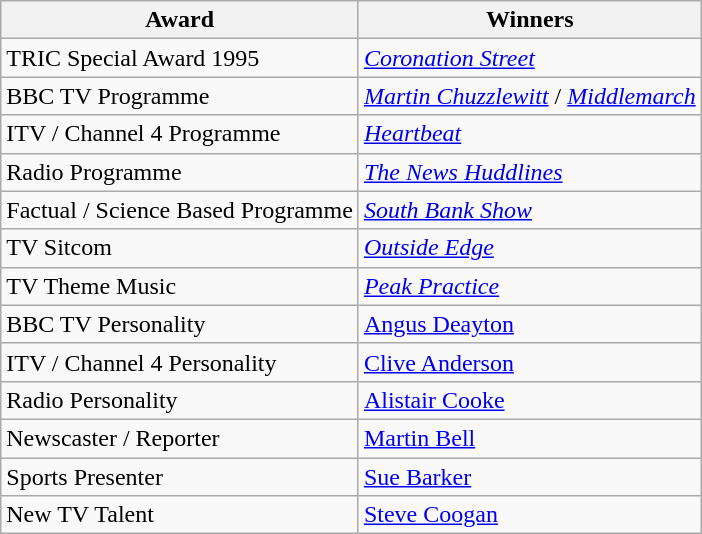<table class="wikitable">
<tr>
<th>Award</th>
<th>Winners</th>
</tr>
<tr>
<td>TRIC Special Award 1995</td>
<td><em><a href='#'>Coronation Street</a></em></td>
</tr>
<tr>
<td>BBC TV Programme</td>
<td><em><a href='#'>Martin Chuzzlewitt</a></em> / <em><a href='#'>Middlemarch</a></em></td>
</tr>
<tr>
<td>ITV / Channel 4 Programme</td>
<td><em><a href='#'>Heartbeat</a></em></td>
</tr>
<tr>
<td>Radio Programme</td>
<td><em><a href='#'>The News Huddlines</a></em></td>
</tr>
<tr>
<td>Factual / Science Based Programme</td>
<td><em><a href='#'>South Bank Show</a></em></td>
</tr>
<tr>
<td>TV Sitcom</td>
<td><em><a href='#'>Outside Edge</a></em></td>
</tr>
<tr>
<td>TV Theme Music</td>
<td><em><a href='#'>Peak Practice</a></em></td>
</tr>
<tr>
<td>BBC TV Personality</td>
<td><a href='#'>Angus Deayton</a></td>
</tr>
<tr>
<td>ITV / Channel 4 Personality</td>
<td><a href='#'>Clive Anderson</a></td>
</tr>
<tr>
<td>Radio Personality</td>
<td><a href='#'>Alistair Cooke</a></td>
</tr>
<tr>
<td>Newscaster / Reporter</td>
<td><a href='#'>Martin Bell</a></td>
</tr>
<tr>
<td>Sports Presenter</td>
<td><a href='#'>Sue Barker</a></td>
</tr>
<tr>
<td>New TV Talent</td>
<td><a href='#'>Steve Coogan</a></td>
</tr>
</table>
